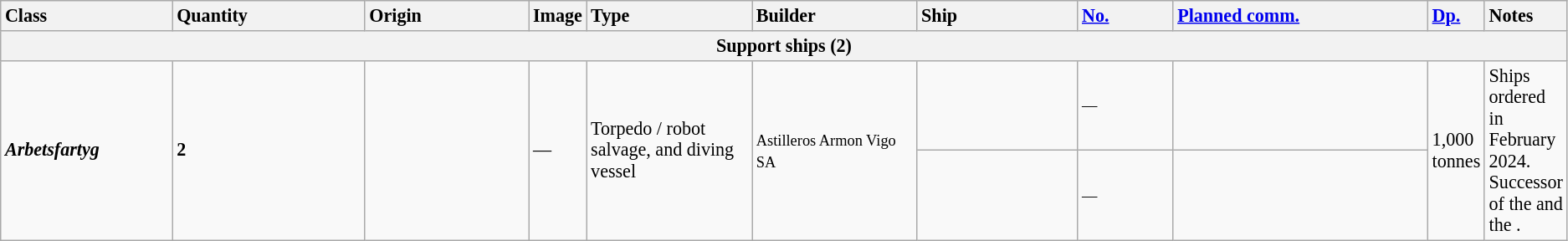<table class="wikitable" style="font-size: 92%;">
<tr>
<th style="text-align: left; width:12%;">Class</th>
<th style="text-align: left; width:14%;">Quantity</th>
<th style="text-align: left; width:12%;">Origin</th>
<th style="text-align: left">Image</th>
<th style="text-align: left; width:12%;">Type</th>
<th style="text-align: left; width:12%;">Builder</th>
<th style="text-align: left; width:12%;">Ship</th>
<th style="text-align: left; width:7%;"><a href='#'>No.</a></th>
<th style="text-align: left; width:20%;"><a href='#'>Planned comm.</a></th>
<th style="text-align: left; width:12%;"><a href='#'>Dp.</a></th>
<th style="text-align: left; width:12%;">Notes</th>
</tr>
<tr>
<th colspan="11">Support ships (2)</th>
</tr>
<tr>
<td rowspan="2"><strong><em>Arbetsfartyg</em></strong></td>
<td rowspan="2"><strong>2</strong></td>
<td rowspan="2"></td>
<td rowspan="2">—</td>
<td rowspan="2">Torpedo / robot salvage, and diving vessel</td>
<td rowspan="2"><small>Astilleros Armon Vigo SA</small></td>
<td><small></small></td>
<td><small>—</small></td>
<td><small></small></td>
<td rowspan="2">1,000 tonnes</td>
<td rowspan="2">Ships ordered in February 2024.<br>Successor of the   and the .</td>
</tr>
<tr>
<td><small></small></td>
<td><small>—</small></td>
<td><small></small></td>
</tr>
</table>
